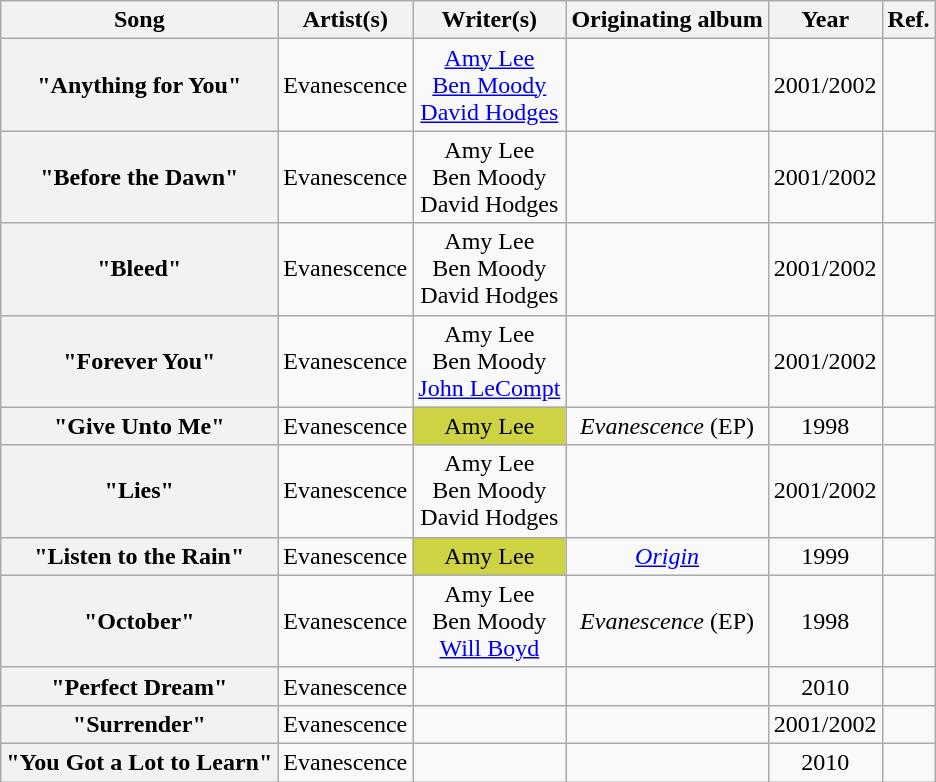<table class="wikitable sortable plainrowheaders" style="text-align:center;">
<tr>
<th scope="col">Song</th>
<th scope="col">Artist(s)</th>
<th scope="col" class="unsortable">Writer(s)</th>
<th scope="col">Originating album</th>
<th scope="col">Year</th>
<th scope="col" class="unsortable">Ref.</th>
</tr>
<tr>
<th scope=row>"Anything for You"<br></th>
<td>Evanescence</td>
<td><a href='#'>Amy Lee</a><br><a href='#'>Ben Moody</a><br><a href='#'>David Hodges</a></td>
<td></td>
<td>2001/2002</td>
<td></td>
</tr>
<tr>
<th scope=row>"Before the Dawn"</th>
<td>Evanescence</td>
<td>Amy Lee<br>Ben Moody<br>David Hodges</td>
<td></td>
<td>2001/2002</td>
<td></td>
</tr>
<tr>
<th scope=row>"Bleed"</th>
<td>Evanescence</td>
<td>Amy Lee<br>Ben Moody<br>David Hodges</td>
<td></td>
<td>2001/2002</td>
<td></td>
</tr>
<tr>
<th scope=row>"Forever You"</th>
<td>Evanescence</td>
<td>Amy Lee<br>Ben Moody<br><a href='#'>John LeCompt</a></td>
<td></td>
<td>2001/2002</td>
<td></td>
</tr>
<tr>
<th scope=row>"Give Unto Me"</th>
<td>Evanescence</td>
<td style="background-color:#ced343">Amy Lee </td>
<td><em>Evanescence</em> (EP)</td>
<td>1998</td>
<td></td>
</tr>
<tr>
<th scope=row>"Lies"<br></th>
<td>Evanescence</td>
<td>Amy Lee<br>Ben Moody<br>David Hodges</td>
<td></td>
<td>2001/2002</td>
<td></td>
</tr>
<tr>
<th scope=row>"Listen to the Rain"<br></th>
<td>Evanescence</td>
<td style="background-color:#ced343">Amy Lee </td>
<td><em><a href='#'>Origin</a></em></td>
<td>1999</td>
<td></td>
</tr>
<tr>
<th scope=row>"October"</th>
<td>Evanescence</td>
<td>Amy Lee<br>Ben Moody<br><a href='#'>Will Boyd</a></td>
<td><em>Evanescence</em> (EP)</td>
<td>1998</td>
<td></td>
</tr>
<tr>
<th scope=row>"Perfect Dream" <br></th>
<td>Evanescence</td>
<td></td>
<td></td>
<td>2010</td>
<td></td>
</tr>
<tr>
<th scope=row>"Surrender"</th>
<td>Evanescence</td>
<td></td>
<td></td>
<td>2001/2002</td>
<td></td>
</tr>
<tr>
<th scope=row>"You Got a Lot to Learn"<br></th>
<td>Evanescence</td>
<td></td>
<td></td>
<td>2010</td>
<td></td>
</tr>
</table>
